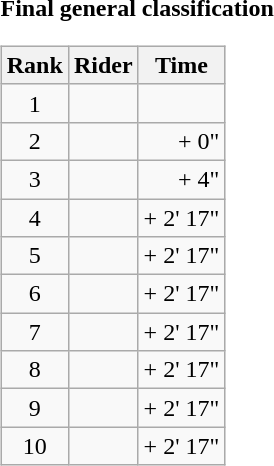<table>
<tr>
<td><strong>Final general classification</strong><br><table class="wikitable">
<tr>
<th scope="col">Rank</th>
<th scope="col">Rider</th>
<th scope="col">Time</th>
</tr>
<tr>
<td style="text-align:center;">1</td>
<td></td>
<td style="text-align:right;"></td>
</tr>
<tr>
<td style="text-align:center;">2</td>
<td></td>
<td style="text-align:right;">+ 0"</td>
</tr>
<tr>
<td style="text-align:center;">3</td>
<td></td>
<td style="text-align:right;">+ 4"</td>
</tr>
<tr>
<td style="text-align:center;">4</td>
<td></td>
<td style="text-align:right;">+ 2' 17"</td>
</tr>
<tr>
<td style="text-align:center;">5</td>
<td></td>
<td style="text-align:right;">+ 2' 17"</td>
</tr>
<tr>
<td style="text-align:center;">6</td>
<td></td>
<td style="text-align:right;">+ 2' 17"</td>
</tr>
<tr>
<td style="text-align:center;">7</td>
<td></td>
<td style="text-align:right;">+ 2' 17"</td>
</tr>
<tr>
<td style="text-align:center;">8</td>
<td></td>
<td style="text-align:right;">+ 2' 17"</td>
</tr>
<tr>
<td style="text-align:center;">9</td>
<td></td>
<td style="text-align:right;">+ 2' 17"</td>
</tr>
<tr>
<td style="text-align:center;">10</td>
<td></td>
<td style="text-align:right;">+ 2' 17"</td>
</tr>
</table>
</td>
</tr>
</table>
